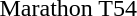<table>
<tr>
<td>Marathon T54<br></td>
<td></td>
<td></td>
<td></td>
</tr>
<tr>
</tr>
</table>
